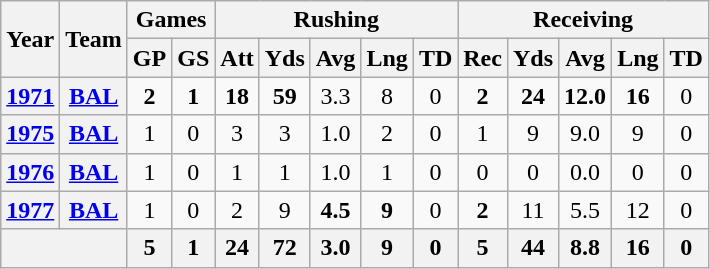<table class="wikitable" style="text-align:center;">
<tr>
<th rowspan="2">Year</th>
<th rowspan="2">Team</th>
<th colspan="2">Games</th>
<th colspan="5">Rushing</th>
<th colspan="5">Receiving</th>
</tr>
<tr>
<th>GP</th>
<th>GS</th>
<th>Att</th>
<th>Yds</th>
<th>Avg</th>
<th>Lng</th>
<th>TD</th>
<th>Rec</th>
<th>Yds</th>
<th>Avg</th>
<th>Lng</th>
<th>TD</th>
</tr>
<tr>
<th><a href='#'>1971</a></th>
<th><a href='#'>BAL</a></th>
<td><strong>2</strong></td>
<td><strong>1</strong></td>
<td><strong>18</strong></td>
<td><strong>59</strong></td>
<td>3.3</td>
<td>8</td>
<td>0</td>
<td><strong>2</strong></td>
<td><strong>24</strong></td>
<td><strong>12.0</strong></td>
<td><strong>16</strong></td>
<td>0</td>
</tr>
<tr>
<th><a href='#'>1975</a></th>
<th><a href='#'>BAL</a></th>
<td>1</td>
<td>0</td>
<td>3</td>
<td>3</td>
<td>1.0</td>
<td>2</td>
<td>0</td>
<td>1</td>
<td>9</td>
<td>9.0</td>
<td>9</td>
<td>0</td>
</tr>
<tr>
<th><a href='#'>1976</a></th>
<th><a href='#'>BAL</a></th>
<td>1</td>
<td>0</td>
<td>1</td>
<td>1</td>
<td>1.0</td>
<td>1</td>
<td>0</td>
<td>0</td>
<td>0</td>
<td>0.0</td>
<td>0</td>
<td>0</td>
</tr>
<tr>
<th><a href='#'>1977</a></th>
<th><a href='#'>BAL</a></th>
<td>1</td>
<td>0</td>
<td>2</td>
<td>9</td>
<td><strong>4.5</strong></td>
<td><strong>9</strong></td>
<td>0</td>
<td><strong>2</strong></td>
<td>11</td>
<td>5.5</td>
<td>12</td>
<td>0</td>
</tr>
<tr>
<th colspan="2"></th>
<th>5</th>
<th>1</th>
<th>24</th>
<th>72</th>
<th>3.0</th>
<th>9</th>
<th>0</th>
<th>5</th>
<th>44</th>
<th>8.8</th>
<th>16</th>
<th>0</th>
</tr>
</table>
